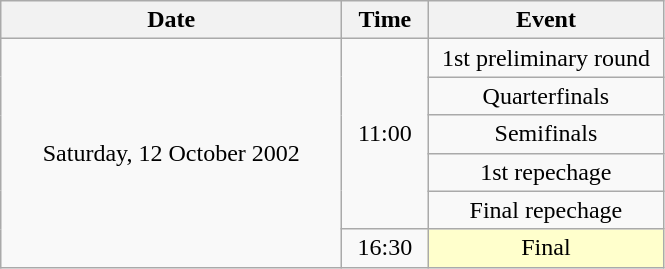<table class = "wikitable" style="text-align:center;">
<tr>
<th width=220>Date</th>
<th width=50>Time</th>
<th width=150>Event</th>
</tr>
<tr>
<td rowspan=6>Saturday, 12 October 2002</td>
<td rowspan=5>11:00</td>
<td>1st preliminary round</td>
</tr>
<tr>
<td>Quarterfinals</td>
</tr>
<tr>
<td>Semifinals</td>
</tr>
<tr>
<td>1st repechage</td>
</tr>
<tr>
<td>Final repechage</td>
</tr>
<tr>
<td>16:30</td>
<td bgcolor=ffffcc>Final</td>
</tr>
</table>
